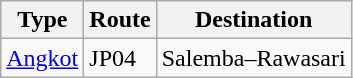<table class="wikitable">
<tr>
<th>Type</th>
<th>Route</th>
<th>Destination</th>
</tr>
<tr>
<td><a href='#'>Angkot</a></td>
<td>JP04</td>
<td>Salemba–Rawasari</td>
</tr>
</table>
